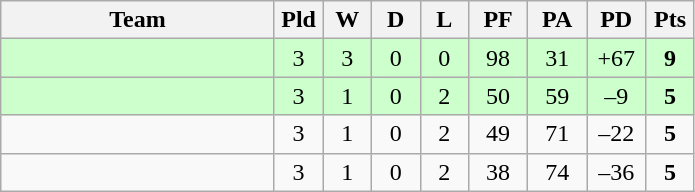<table class="wikitable" style="text-align:center;">
<tr>
<th width=175>Team</th>
<th width=25 abbr="Played">Pld</th>
<th width=25 abbr="Won">W</th>
<th width=25 abbr="Drawn">D</th>
<th width=25 abbr="Lost">L</th>
<th width=32 abbr="Points for">PF</th>
<th width=32 abbr="Points against">PA</th>
<th width=32 abbr="Points difference">PD</th>
<th width=25 abbr="Points">Pts</th>
</tr>
<tr bgcolor=ccffcc>
<td align=left></td>
<td>3</td>
<td>3</td>
<td>0</td>
<td>0</td>
<td>98</td>
<td>31</td>
<td>+67</td>
<td><strong>9</strong></td>
</tr>
<tr bgcolor=ccffcc>
<td align=left></td>
<td>3</td>
<td>1</td>
<td>0</td>
<td>2</td>
<td>50</td>
<td>59</td>
<td>–9</td>
<td><strong>5</strong></td>
</tr>
<tr>
<td align=left></td>
<td>3</td>
<td>1</td>
<td>0</td>
<td>2</td>
<td>49</td>
<td>71</td>
<td>–22</td>
<td><strong>5</strong></td>
</tr>
<tr>
<td align=left></td>
<td>3</td>
<td>1</td>
<td>0</td>
<td>2</td>
<td>38</td>
<td>74</td>
<td>–36</td>
<td><strong>5</strong></td>
</tr>
</table>
